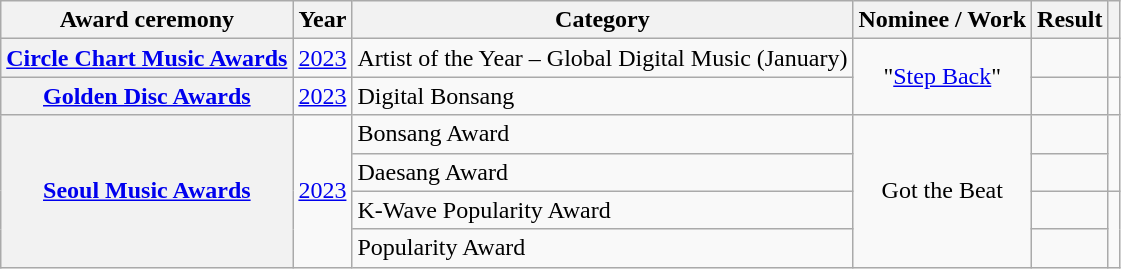<table class="wikitable plainrowheaders sortable" style="text-align:center">
<tr>
<th scope="col">Award ceremony</th>
<th scope="col">Year</th>
<th scope="col">Category </th>
<th scope="col">Nominee / Work</th>
<th scope="col">Result</th>
<th scope="col" class="unsortable"></th>
</tr>
<tr>
<th scope="row"><a href='#'>Circle Chart Music Awards</a></th>
<td><a href='#'>2023</a></td>
<td style="text-align:left">Artist of the Year – Global Digital Music (January)</td>
<td rowspan="2">"<a href='#'>Step Back</a>"</td>
<td></td>
<td></td>
</tr>
<tr>
<th scope="row"><a href='#'>Golden Disc Awards</a></th>
<td><a href='#'>2023</a></td>
<td style="text-align:left">Digital Bonsang</td>
<td></td>
<td></td>
</tr>
<tr>
<th scope="row" rowspan="4"><a href='#'>Seoul Music Awards</a></th>
<td rowspan="4"><a href='#'>2023</a></td>
<td style="text-align:left">Bonsang Award</td>
<td rowspan="4">Got the Beat</td>
<td></td>
<td rowspan="2"></td>
</tr>
<tr>
<td style="text-align:left">Daesang Award</td>
<td></td>
</tr>
<tr>
<td style="text-align:left">K-Wave Popularity Award</td>
<td></td>
<td rowspan="2"></td>
</tr>
<tr>
<td style="text-align:left">Popularity Award</td>
<td></td>
</tr>
</table>
